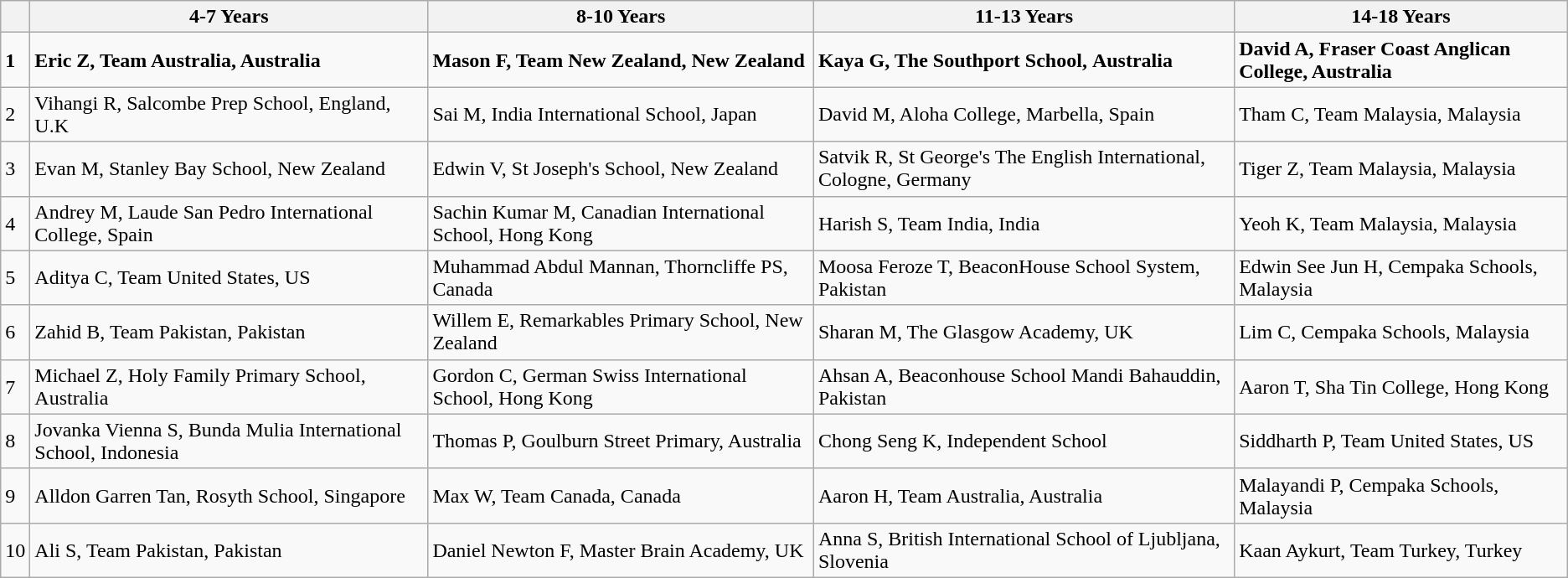<table class="wikitable sortable">
<tr>
<th></th>
<th><strong>4-7 Years</strong></th>
<th><strong>8-10 Years</strong></th>
<th><strong>11-13 Years</strong></th>
<th><strong>14-18 Years</strong></th>
</tr>
<tr>
<td><strong>1</strong></td>
<td><strong>Eric Z, Team Australia, Australia</strong></td>
<td><strong>Mason F, Team New Zealand, New Zealand</strong></td>
<td><strong>Kaya G, The Southport School,</strong> <strong>Australia</strong></td>
<td><strong>David A, Fraser Coast Anglican College, Australia</strong></td>
</tr>
<tr>
<td>2</td>
<td>Vihangi R, Salcombe Prep School, England, U.K</td>
<td>Sai M, India International School, Japan</td>
<td>David M, Aloha College, Marbella, Spain</td>
<td>Tham C, Team Malaysia, Malaysia</td>
</tr>
<tr>
<td>3</td>
<td>Evan M, Stanley Bay School, New Zealand</td>
<td>Edwin V, St Joseph's School, New Zealand</td>
<td>Satvik R, St George's The English International, Cologne, Germany</td>
<td>Tiger Z, Team Malaysia, Malaysia</td>
</tr>
<tr>
<td>4</td>
<td>Andrey M, Laude San Pedro International College, Spain</td>
<td>Sachin Kumar M, Canadian International School, Hong Kong</td>
<td>Harish S, Team India, India</td>
<td>Yeoh K, Team Malaysia, Malaysia</td>
</tr>
<tr>
<td>5</td>
<td>Aditya C, Team United States, US</td>
<td>Muhammad Abdul Mannan, Thorncliffe PS, Canada</td>
<td>Moosa Feroze T, BeaconHouse School System, Pakistan</td>
<td>Edwin See Jun H, Cempaka Schools, Malaysia</td>
</tr>
<tr>
<td>6</td>
<td>Zahid B, Team Pakistan, Pakistan</td>
<td>Willem E, Remarkables Primary School, New Zealand</td>
<td>Sharan M, The Glasgow Academy, UK</td>
<td>Lim C, Cempaka Schools, Malaysia</td>
</tr>
<tr>
<td>7</td>
<td>Michael Z, Holy Family Primary School, Australia</td>
<td>Gordon C, German Swiss International School, Hong Kong</td>
<td>Ahsan A, Beaconhouse School Mandi Bahauddin, Pakistan</td>
<td>Aaron T, Sha Tin College, Hong Kong</td>
</tr>
<tr>
<td>8</td>
<td>Jovanka Vienna S, Bunda Mulia International School, Indonesia</td>
<td>Thomas P, Goulburn Street Primary, Australia</td>
<td>Chong Seng K, Independent School</td>
<td>Siddharth P, Team United States, US</td>
</tr>
<tr>
<td>9</td>
<td>Alldon Garren Tan, Rosyth School, Singapore</td>
<td>Max W, Team Canada, Canada</td>
<td>Aaron H, Team Australia, Australia</td>
<td>Malayandi P, Cempaka Schools, Malaysia</td>
</tr>
<tr>
<td>10</td>
<td>Ali S, Team Pakistan, Pakistan</td>
<td>Daniel Newton F, Master Brain Academy, UK</td>
<td>Anna S, British International School of Ljubljana, Slovenia</td>
<td>Kaan Aykurt, Team Turkey, Turkey</td>
</tr>
</table>
